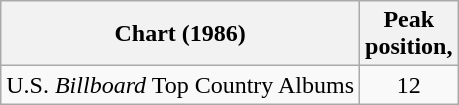<table class="wikitable">
<tr>
<th>Chart (1986)</th>
<th>Peak<br>position,</th>
</tr>
<tr>
<td>U.S. <em>Billboard</em> Top Country Albums</td>
<td align="center">12</td>
</tr>
</table>
